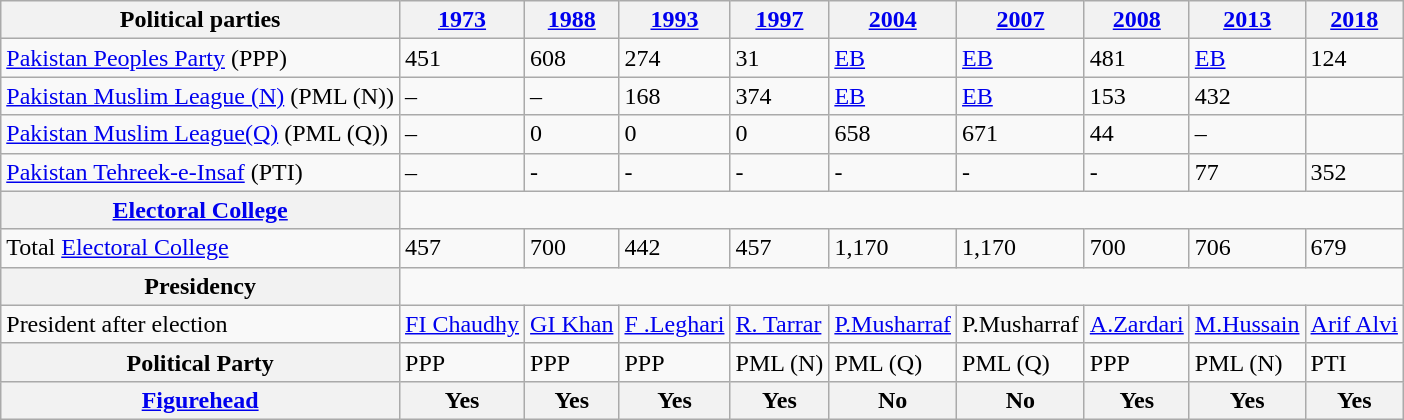<table class="wikitable sortable">
<tr>
<th>Political parties</th>
<th><a href='#'>1973</a></th>
<th><a href='#'>1988</a></th>
<th><a href='#'>1993</a></th>
<th><a href='#'>1997</a></th>
<th><a href='#'>2004</a></th>
<th><a href='#'>2007</a></th>
<th><a href='#'>2008</a></th>
<th><a href='#'>2013</a></th>
<th><a href='#'>2018</a></th>
</tr>
<tr>
<td><a href='#'>Pakistan Peoples Party</a> (PPP)</td>
<td>451</td>
<td>608</td>
<td>274</td>
<td>31</td>
<td><a href='#'>EB</a></td>
<td><a href='#'>EB</a></td>
<td>481</td>
<td><a href='#'>EB</a></td>
<td>124</td>
</tr>
<tr>
<td><a href='#'>Pakistan Muslim League (N)</a> (PML (N))</td>
<td>–</td>
<td>–</td>
<td>168</td>
<td>374</td>
<td><a href='#'>EB</a></td>
<td><a href='#'>EB</a></td>
<td>153</td>
<td>432</td>
<td></td>
</tr>
<tr>
<td><a href='#'>Pakistan Muslim League(Q)</a> (PML (Q))</td>
<td>–</td>
<td>0</td>
<td>0</td>
<td>0</td>
<td>658</td>
<td>671</td>
<td>44</td>
<td>–</td>
<td></td>
</tr>
<tr>
<td><a href='#'>Pakistan Tehreek-e-Insaf</a> (PTI)</td>
<td>–</td>
<td>-</td>
<td>-</td>
<td>-</td>
<td>-</td>
<td>-</td>
<td>-</td>
<td>77</td>
<td>352</td>
</tr>
<tr>
<th><a href='#'>Electoral College</a></th>
</tr>
<tr>
<td>Total <a href='#'>Electoral College</a></td>
<td>457</td>
<td>700</td>
<td>442</td>
<td>457</td>
<td>1,170</td>
<td>1,170</td>
<td>700</td>
<td>706</td>
<td>679</td>
</tr>
<tr>
<th>Presidency</th>
</tr>
<tr>
<td>President after election</td>
<td><a href='#'>FI Chaudhy</a></td>
<td><a href='#'>GI Khan</a></td>
<td><a href='#'>F .Leghari</a></td>
<td><a href='#'>R. Tarrar</a></td>
<td><a href='#'>P.Musharraf</a></td>
<td>P.Musharraf</td>
<td><a href='#'>A.Zardari</a></td>
<td><a href='#'>M.Hussain</a></td>
<td><a href='#'>Arif Alvi</a></td>
</tr>
<tr>
<th>Political Party</th>
<td>PPP</td>
<td>PPP</td>
<td>PPP</td>
<td>PML (N)</td>
<td>PML (Q)</td>
<td>PML (Q)</td>
<td>PPP</td>
<td>PML (N)</td>
<td>PTI</td>
</tr>
<tr>
<th><a href='#'>Figurehead</a></th>
<th>Yes</th>
<th>Yes</th>
<th>Yes</th>
<th>Yes</th>
<th>No</th>
<th>No</th>
<th>Yes</th>
<th>Yes</th>
<th>Yes</th>
</tr>
</table>
